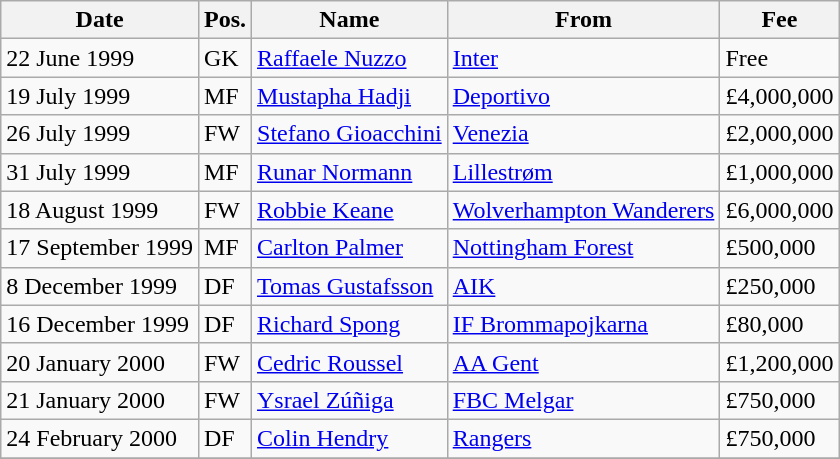<table class="wikitable">
<tr>
<th>Date</th>
<th>Pos.</th>
<th>Name</th>
<th>From</th>
<th>Fee</th>
</tr>
<tr>
<td>22 June 1999</td>
<td>GK</td>
<td><a href='#'>Raffaele Nuzzo</a></td>
<td><a href='#'>Inter</a></td>
<td>Free</td>
</tr>
<tr>
<td>19 July 1999</td>
<td>MF</td>
<td><a href='#'>Mustapha Hadji</a></td>
<td><a href='#'>Deportivo</a></td>
<td>£4,000,000</td>
</tr>
<tr>
<td>26 July 1999</td>
<td>FW</td>
<td><a href='#'>Stefano Gioacchini</a></td>
<td><a href='#'>Venezia</a></td>
<td>£2,000,000</td>
</tr>
<tr>
<td>31 July 1999</td>
<td>MF</td>
<td><a href='#'>Runar Normann</a></td>
<td><a href='#'>Lillestrøm</a></td>
<td>£1,000,000</td>
</tr>
<tr>
<td>18 August 1999</td>
<td>FW</td>
<td><a href='#'>Robbie Keane</a></td>
<td><a href='#'>Wolverhampton Wanderers</a></td>
<td>£6,000,000</td>
</tr>
<tr>
<td>17 September 1999</td>
<td>MF</td>
<td><a href='#'>Carlton Palmer</a></td>
<td><a href='#'>Nottingham Forest</a></td>
<td>£500,000</td>
</tr>
<tr>
<td>8 December 1999</td>
<td>DF</td>
<td><a href='#'>Tomas Gustafsson</a></td>
<td><a href='#'>AIK</a></td>
<td>£250,000</td>
</tr>
<tr>
<td>16 December 1999</td>
<td>DF</td>
<td><a href='#'>Richard Spong</a></td>
<td><a href='#'>IF Brommapojkarna</a></td>
<td>£80,000</td>
</tr>
<tr>
<td>20 January 2000</td>
<td>FW</td>
<td><a href='#'>Cedric Roussel</a></td>
<td><a href='#'>AA Gent</a></td>
<td>£1,200,000</td>
</tr>
<tr>
<td>21 January 2000</td>
<td>FW</td>
<td><a href='#'>Ysrael Zúñiga</a></td>
<td><a href='#'>FBC Melgar</a></td>
<td>£750,000</td>
</tr>
<tr>
<td>24 February 2000</td>
<td>DF</td>
<td><a href='#'>Colin Hendry</a></td>
<td><a href='#'>Rangers</a></td>
<td>£750,000</td>
</tr>
<tr>
</tr>
</table>
